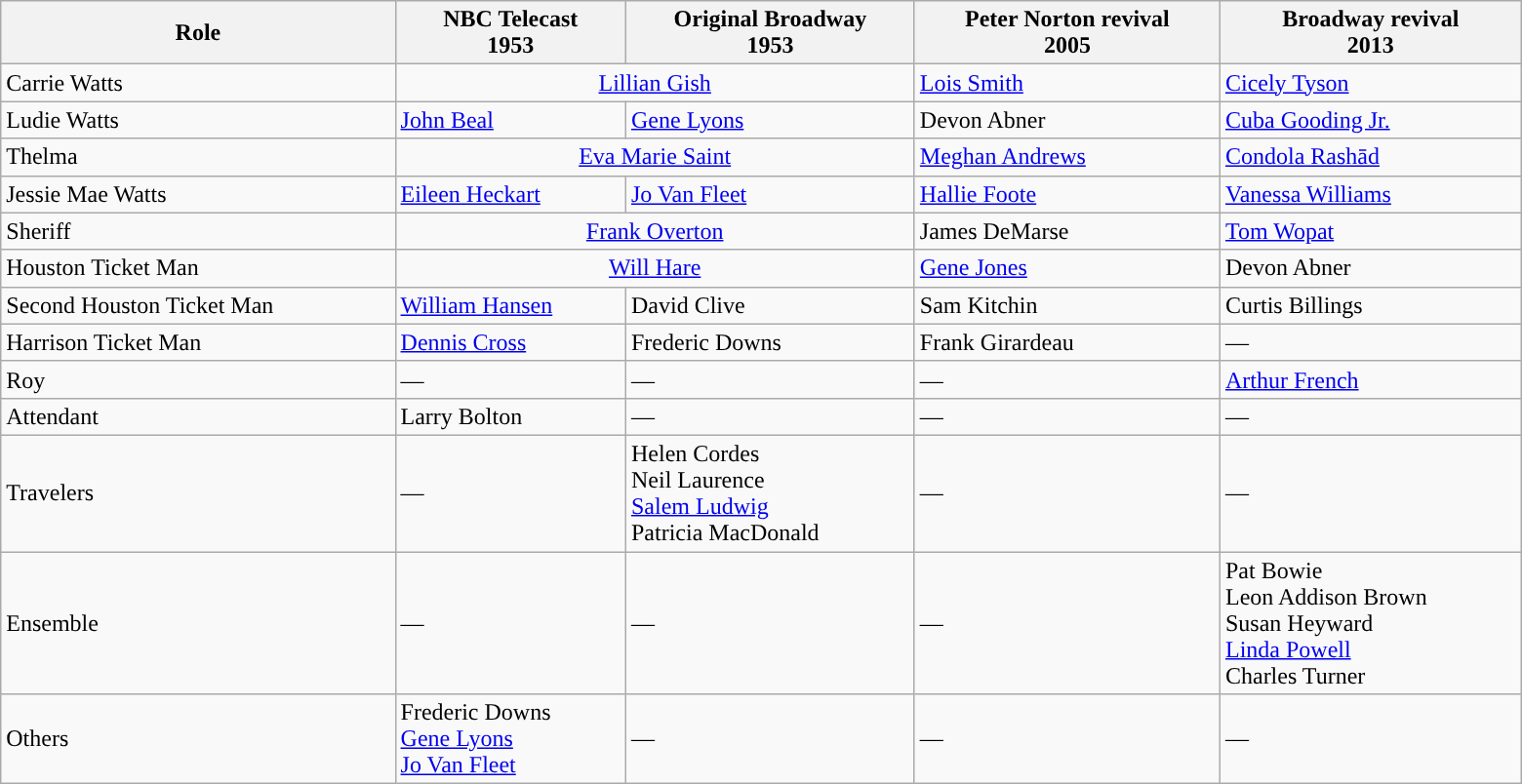<table class="wikitable" style="width: 65em;">
<tr>
<th>Role</th>
<th>NBC Telecast<br>1953</th>
<th>Original Broadway<br>1953</th>
<th>Peter Norton revival<br>2005</th>
<th>Broadway revival<br>2013</th>
</tr>
<tr>
<td>Carrie Watts</td>
<td colspan="2" align="center"><a href='#'>Lillian Gish</a></td>
<td><a href='#'>Lois Smith</a></td>
<td><a href='#'>Cicely Tyson</a></td>
</tr>
<tr>
<td>Ludie Watts</td>
<td><a href='#'>John Beal</a></td>
<td><a href='#'>Gene Lyons</a></td>
<td>Devon Abner</td>
<td><a href='#'>Cuba Gooding Jr.</a></td>
</tr>
<tr>
<td>Thelma</td>
<td colspan="2" align="center"><a href='#'>Eva Marie Saint</a></td>
<td><a href='#'>Meghan Andrews</a></td>
<td><a href='#'>Condola Rashād</a></td>
</tr>
<tr>
<td>Jessie Mae Watts</td>
<td><a href='#'>Eileen Heckart</a></td>
<td><a href='#'>Jo Van Fleet</a></td>
<td><a href='#'>Hallie Foote</a></td>
<td><a href='#'>Vanessa Williams</a></td>
</tr>
<tr>
<td>Sheriff</td>
<td colspan="2" align="center"><a href='#'>Frank Overton</a></td>
<td>James DeMarse</td>
<td><a href='#'>Tom Wopat</a></td>
</tr>
<tr>
<td>Houston Ticket Man</td>
<td colspan="2" align="center"><a href='#'>Will Hare</a></td>
<td><a href='#'>Gene Jones</a></td>
<td>Devon Abner</td>
</tr>
<tr>
<td>Second Houston Ticket Man</td>
<td><a href='#'>William Hansen</a></td>
<td>David Clive</td>
<td>Sam Kitchin</td>
<td>Curtis Billings</td>
</tr>
<tr>
<td>Harrison Ticket Man</td>
<td><a href='#'>Dennis Cross</a></td>
<td>Frederic Downs</td>
<td>Frank Girardeau</td>
<td>—</td>
</tr>
<tr>
<td>Roy</td>
<td>—</td>
<td>—</td>
<td>—</td>
<td><a href='#'>Arthur French</a></td>
</tr>
<tr>
<td>Attendant</td>
<td>Larry Bolton</td>
<td>—</td>
<td>—</td>
<td>—</td>
</tr>
<tr>
<td>Travelers</td>
<td>—</td>
<td>Helen Cordes<br>Neil Laurence<br><a href='#'>Salem Ludwig</a><br>Patricia MacDonald</td>
<td>—</td>
<td>—</td>
</tr>
<tr>
<td>Ensemble</td>
<td>—</td>
<td>—</td>
<td>—</td>
<td>Pat Bowie<br>Leon Addison Brown<br>Susan Heyward<br><a href='#'>Linda Powell</a><br>Charles Turner</td>
</tr>
<tr>
<td>Others</td>
<td>Frederic Downs<br><a href='#'>Gene Lyons</a><br><a href='#'>Jo Van Fleet</a></td>
<td>—</td>
<td>—</td>
<td>—</td>
</tr>
</table>
